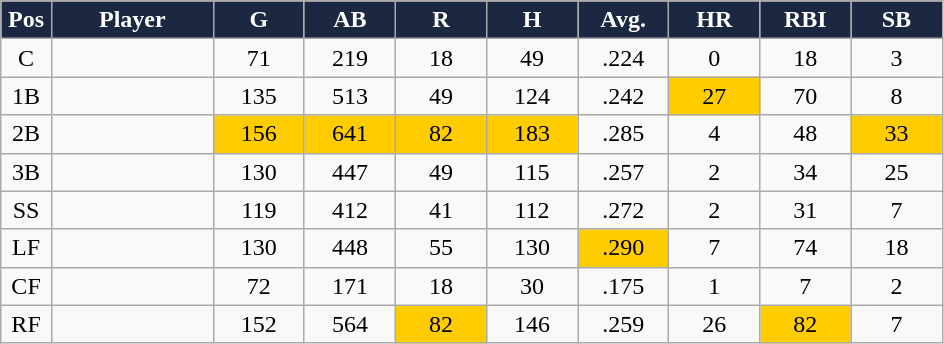<table class="wikitable sortable">
<tr>
<th style="background:#1c2841;color:white;" width="5%">Pos</th>
<th style="background:#1c2841;color:white;" width="16%">Player</th>
<th style="background:#1c2841;color:white;" width="9%">G</th>
<th style="background:#1c2841;color:white;" width="9%">AB</th>
<th style="background:#1c2841;color:white;" width="9%">R</th>
<th style="background:#1c2841;color:white;" width="9%">H</th>
<th style="background:#1c2841;color:white;" width="9%">Avg.</th>
<th style="background:#1c2841;color:white;" width="9%">HR</th>
<th style="background:#1c2841;color:white;" width="9%">RBI</th>
<th style="background:#1c2841;color:white;" width="9%">SB</th>
</tr>
<tr align="center">
<td>C</td>
<td></td>
<td>71</td>
<td>219</td>
<td>18</td>
<td>49</td>
<td>.224</td>
<td>0</td>
<td>18</td>
<td>3</td>
</tr>
<tr align="center">
<td>1B</td>
<td></td>
<td>135</td>
<td>513</td>
<td>49</td>
<td>124</td>
<td>.242</td>
<td bgcolor="#FFCC00">27</td>
<td>70</td>
<td>8</td>
</tr>
<tr align="center">
<td>2B</td>
<td></td>
<td bgcolor="#FFCC00">156</td>
<td bgcolor="#FFCC00">641</td>
<td bgcolor="#FFCC00">82</td>
<td bgcolor="#FFCC00">183</td>
<td>.285</td>
<td>4</td>
<td>48</td>
<td bgcolor="#FFCC00">33</td>
</tr>
<tr align="center">
<td>3B</td>
<td></td>
<td>130</td>
<td>447</td>
<td>49</td>
<td>115</td>
<td>.257</td>
<td>2</td>
<td>34</td>
<td>25</td>
</tr>
<tr align="center">
<td>SS</td>
<td></td>
<td>119</td>
<td>412</td>
<td>41</td>
<td>112</td>
<td>.272</td>
<td>2</td>
<td>31</td>
<td>7</td>
</tr>
<tr align="center">
<td>LF</td>
<td></td>
<td>130</td>
<td>448</td>
<td>55</td>
<td>130</td>
<td bgcolor="#FFCC00">.290</td>
<td>7</td>
<td>74</td>
<td>18</td>
</tr>
<tr align="center">
<td>CF</td>
<td></td>
<td>72</td>
<td>171</td>
<td>18</td>
<td>30</td>
<td>.175</td>
<td>1</td>
<td>7</td>
<td>2</td>
</tr>
<tr align="center">
<td>RF</td>
<td></td>
<td>152</td>
<td>564</td>
<td bgcolor="#FFCC00">82</td>
<td>146</td>
<td>.259</td>
<td>26</td>
<td bgcolor="#FFCC00">82</td>
<td>7</td>
</tr>
</table>
